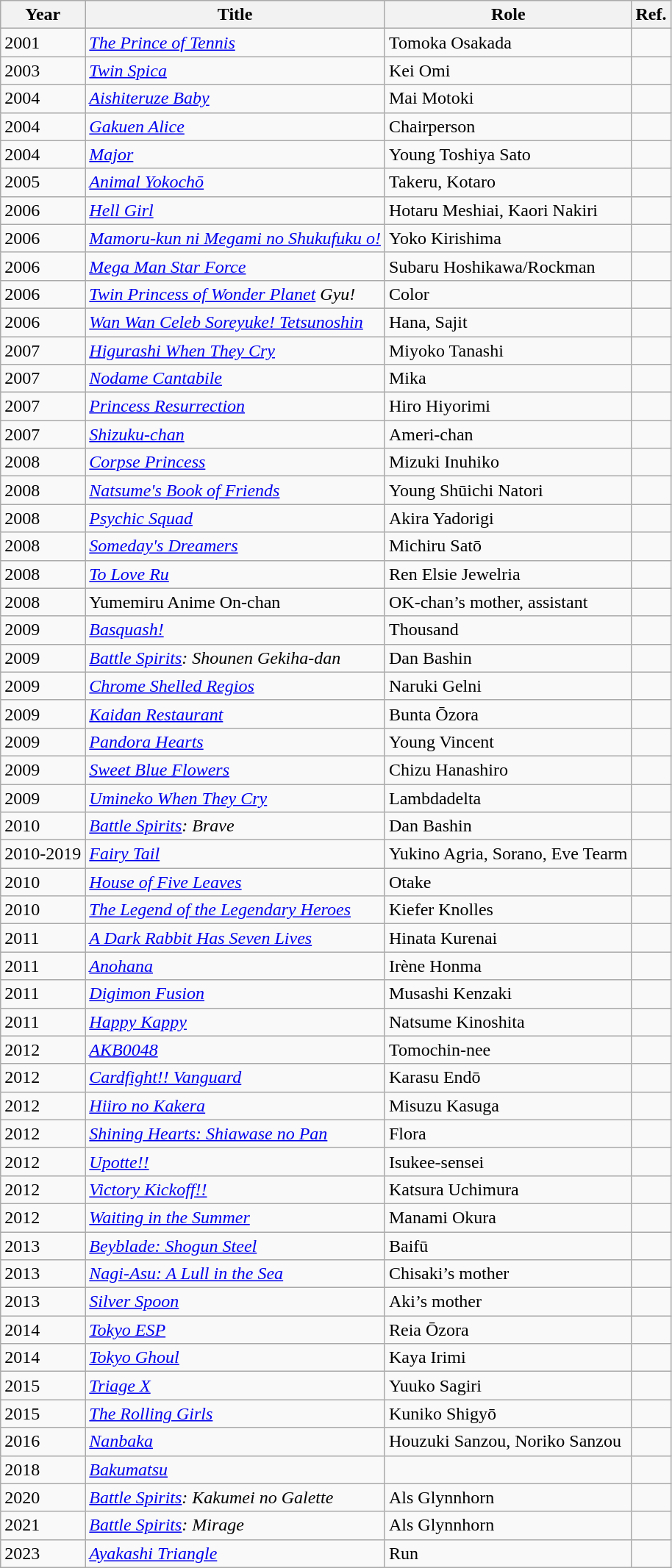<table class="wikitable sortable plainrowheaders">
<tr>
<th scope="col">Year</th>
<th scope="col">Title</th>
<th scope="col">Role</th>
<th scope="col" class="unsortable">Ref.</th>
</tr>
<tr>
<td>2001</td>
<td><em><a href='#'>The Prince of Tennis</a></em></td>
<td>Tomoka Osakada</td>
<td></td>
</tr>
<tr>
<td>2003</td>
<td><em><a href='#'>Twin Spica</a></em></td>
<td>Kei Omi</td>
<td></td>
</tr>
<tr>
<td>2004</td>
<td><em><a href='#'>Aishiteruze Baby</a></em></td>
<td>Mai Motoki</td>
<td></td>
</tr>
<tr>
<td>2004</td>
<td><em><a href='#'>Gakuen Alice</a></em></td>
<td>Chairperson</td>
<td></td>
</tr>
<tr>
<td>2004</td>
<td><em><a href='#'>Major</a></em></td>
<td>Young Toshiya Sato</td>
<td></td>
</tr>
<tr>
<td>2005</td>
<td><em><a href='#'>Animal Yokochō</a></em></td>
<td>Takeru, Kotaro</td>
<td></td>
</tr>
<tr>
<td>2006</td>
<td><em><a href='#'>Hell Girl</a></em></td>
<td>Hotaru Meshiai, Kaori Nakiri</td>
<td></td>
</tr>
<tr>
<td>2006</td>
<td><em><a href='#'>Mamoru-kun ni Megami no Shukufuku o!</a></em></td>
<td>Yoko Kirishima</td>
<td></td>
</tr>
<tr>
<td>2006</td>
<td><em><a href='#'>Mega Man Star Force</a></em></td>
<td>Subaru Hoshikawa/Rockman</td>
<td></td>
</tr>
<tr>
<td>2006</td>
<td><em><a href='#'>Twin Princess of Wonder Planet</a> Gyu!</em></td>
<td>Color</td>
<td></td>
</tr>
<tr>
<td>2006</td>
<td><em><a href='#'>Wan Wan Celeb Soreyuke! Tetsunoshin</a></em></td>
<td>Hana, Sajit</td>
<td></td>
</tr>
<tr>
<td>2007</td>
<td><em><a href='#'>Higurashi When They Cry</a></em></td>
<td>Miyoko Tanashi</td>
<td></td>
</tr>
<tr>
<td>2007</td>
<td><em><a href='#'>Nodame Cantabile</a></em></td>
<td>Mika</td>
<td></td>
</tr>
<tr>
<td>2007</td>
<td><em><a href='#'>Princess Resurrection</a></em></td>
<td>Hiro Hiyorimi</td>
<td></td>
</tr>
<tr>
<td>2007</td>
<td><em><a href='#'>Shizuku-chan</a></em></td>
<td>Ameri-chan</td>
<td></td>
</tr>
<tr>
<td>2008</td>
<td><em><a href='#'>Corpse Princess</a></em></td>
<td>Mizuki Inuhiko</td>
<td></td>
</tr>
<tr>
<td>2008</td>
<td><em><a href='#'>Natsume's Book of Friends</a></em></td>
<td>Young Shūichi Natori</td>
<td></td>
</tr>
<tr>
<td>2008</td>
<td><em><a href='#'>Psychic Squad</a></em></td>
<td>Akira Yadorigi</td>
<td></td>
</tr>
<tr>
<td>2008</td>
<td><em><a href='#'>Someday's Dreamers</a></em></td>
<td>Michiru Satō</td>
<td></td>
</tr>
<tr>
<td>2008</td>
<td><em><a href='#'>To Love Ru</a></em></td>
<td>Ren Elsie Jewelria</td>
<td></td>
</tr>
<tr>
<td>2008</td>
<td>Yumemiru Anime On-chan</td>
<td>OK-chan’s mother, assistant</td>
<td></td>
</tr>
<tr>
<td>2009</td>
<td><em><a href='#'>Basquash!</a></em></td>
<td>Thousand</td>
<td></td>
</tr>
<tr>
<td>2009</td>
<td><em><a href='#'>Battle Spirits</a>: Shounen Gekiha-dan</em></td>
<td>Dan Bashin</td>
<td></td>
</tr>
<tr>
<td>2009</td>
<td><em><a href='#'>Chrome Shelled Regios</a></em></td>
<td>Naruki Gelni</td>
<td></td>
</tr>
<tr>
<td>2009</td>
<td><em><a href='#'>Kaidan Restaurant</a></em></td>
<td>Bunta Ōzora</td>
<td></td>
</tr>
<tr>
<td>2009</td>
<td><em><a href='#'>Pandora Hearts</a></em></td>
<td>Young Vincent</td>
<td></td>
</tr>
<tr>
<td>2009</td>
<td><em><a href='#'>Sweet Blue Flowers</a></em></td>
<td>Chizu Hanashiro</td>
<td></td>
</tr>
<tr>
<td>2009</td>
<td><em><a href='#'>Umineko When They Cry</a></em></td>
<td>Lambdadelta </td>
<td></td>
</tr>
<tr>
<td>2010</td>
<td><em><a href='#'>Battle Spirits</a>: Brave</em></td>
<td>Dan Bashin</td>
<td></td>
</tr>
<tr>
<td>2010-2019</td>
<td><em><a href='#'>Fairy Tail</a></em></td>
<td>Yukino Agria, Sorano, Eve Tearm</td>
<td></td>
</tr>
<tr>
<td>2010</td>
<td><em><a href='#'>House of Five Leaves</a></em></td>
<td>Otake</td>
<td></td>
</tr>
<tr>
<td>2010</td>
<td><em><a href='#'>The Legend of the Legendary Heroes</a></em></td>
<td>Kiefer Knolles</td>
<td></td>
</tr>
<tr>
<td>2011</td>
<td><em><a href='#'>A Dark Rabbit Has Seven Lives</a></em></td>
<td>Hinata Kurenai</td>
<td></td>
</tr>
<tr>
<td>2011</td>
<td><em><a href='#'>Anohana</a></em></td>
<td>Irène Honma</td>
<td></td>
</tr>
<tr>
<td>2011</td>
<td><em><a href='#'>Digimon Fusion</a></em></td>
<td>Musashi Kenzaki</td>
<td></td>
</tr>
<tr>
<td>2011</td>
<td><em><a href='#'>Happy Kappy</a></em></td>
<td>Natsume Kinoshita</td>
<td></td>
</tr>
<tr>
<td>2012</td>
<td><em><a href='#'>AKB0048</a></em></td>
<td>Tomochin-nee</td>
<td></td>
</tr>
<tr>
<td>2012</td>
<td><em><a href='#'>Cardfight!! Vanguard</a></em></td>
<td>Karasu Endō</td>
<td></td>
</tr>
<tr>
<td>2012</td>
<td><em><a href='#'>Hiiro no Kakera</a></em></td>
<td>Misuzu Kasuga</td>
<td></td>
</tr>
<tr>
<td>2012</td>
<td><em><a href='#'>Shining Hearts: Shiawase no Pan</a></em></td>
<td>Flora</td>
<td></td>
</tr>
<tr>
<td>2012</td>
<td><em><a href='#'>Upotte!!</a></em></td>
<td>Isukee-sensei</td>
<td></td>
</tr>
<tr>
<td>2012</td>
<td><em><a href='#'>Victory Kickoff!!</a></em></td>
<td>Katsura Uchimura</td>
<td></td>
</tr>
<tr>
<td>2012</td>
<td><em><a href='#'>Waiting in the Summer</a></em></td>
<td>Manami Okura</td>
<td></td>
</tr>
<tr>
<td>2013</td>
<td><em><a href='#'>Beyblade: Shogun Steel</a></em></td>
<td>Baifū</td>
<td></td>
</tr>
<tr>
<td>2013</td>
<td><em><a href='#'>Nagi-Asu: A Lull in the Sea</a></em></td>
<td>Chisaki’s mother</td>
<td></td>
</tr>
<tr>
<td>2013</td>
<td><em><a href='#'>Silver Spoon</a></em></td>
<td>Aki’s mother</td>
<td></td>
</tr>
<tr>
<td>2014</td>
<td><em><a href='#'>Tokyo ESP</a></em></td>
<td>Reia Ōzora</td>
<td></td>
</tr>
<tr>
<td>2014</td>
<td><em><a href='#'>Tokyo Ghoul</a></em></td>
<td>Kaya Irimi</td>
<td></td>
</tr>
<tr>
<td>2015</td>
<td><em><a href='#'>Triage X</a></em></td>
<td>Yuuko Sagiri</td>
<td></td>
</tr>
<tr>
<td>2015</td>
<td><em><a href='#'>The Rolling Girls</a></em></td>
<td>Kuniko Shigyō</td>
<td></td>
</tr>
<tr>
<td>2016</td>
<td><em><a href='#'>Nanbaka</a></em></td>
<td>Houzuki Sanzou, Noriko Sanzou</td>
<td></td>
</tr>
<tr>
<td>2018</td>
<td><em><a href='#'>Bakumatsu</a></em></td>
<td></td>
<td></td>
</tr>
<tr>
<td>2020</td>
<td><em><a href='#'>Battle Spirits</a>: Kakumei no Galette</em></td>
<td>Als Glynnhorn</td>
<td></td>
</tr>
<tr>
<td>2021</td>
<td><em><a href='#'>Battle Spirits</a>: Mirage</em></td>
<td>Als Glynnhorn</td>
<td></td>
</tr>
<tr>
<td>2023</td>
<td><em><a href='#'>Ayakashi Triangle</a></em></td>
<td>Run</td>
<td></td>
</tr>
</table>
